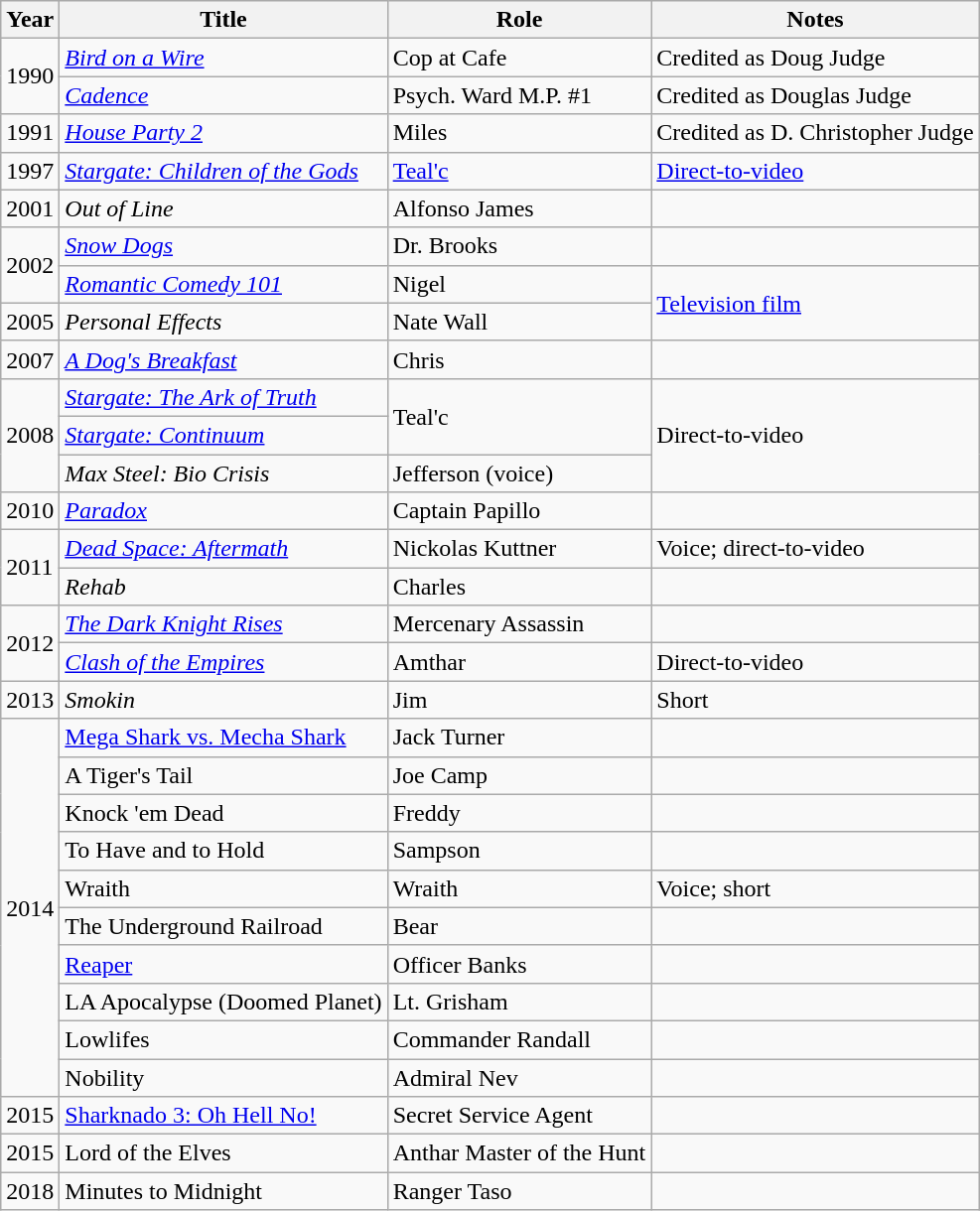<table class="wikitable sortable">
<tr>
<th>Year</th>
<th>Title</th>
<th>Role</th>
<th>Notes</th>
</tr>
<tr>
<td rowspan="2">1990</td>
<td><em><a href='#'>Bird on a Wire</a></em></td>
<td>Cop at Cafe</td>
<td>Credited as Doug Judge</td>
</tr>
<tr>
<td><em><a href='#'>Cadence</a></em></td>
<td>Psych. Ward M.P. #1</td>
<td>Credited as Douglas Judge</td>
</tr>
<tr>
<td>1991</td>
<td><em><a href='#'>House Party 2</a></em></td>
<td>Miles</td>
<td>Credited as D. Christopher Judge</td>
</tr>
<tr>
<td>1997</td>
<td><em><a href='#'>Stargate: Children of the Gods</a></em></td>
<td><a href='#'>Teal'c</a></td>
<td><a href='#'>Direct-to-video</a></td>
</tr>
<tr>
<td>2001</td>
<td><em>Out of Line</em></td>
<td>Alfonso James</td>
<td></td>
</tr>
<tr>
<td rowspan="2">2002</td>
<td><em><a href='#'>Snow Dogs</a></em></td>
<td>Dr. Brooks</td>
<td></td>
</tr>
<tr>
<td><em><a href='#'>Romantic Comedy 101</a></em></td>
<td>Nigel</td>
<td rowspan=2><a href='#'>Television film</a></td>
</tr>
<tr>
<td>2005</td>
<td><em>Personal Effects</em></td>
<td>Nate Wall</td>
</tr>
<tr>
<td>2007</td>
<td data-sort-value="Dog's Breakfast, A"><em><a href='#'>A Dog's Breakfast</a></em></td>
<td>Chris</td>
<td></td>
</tr>
<tr>
<td rowspan="3">2008</td>
<td><em><a href='#'>Stargate: The Ark of Truth</a></em></td>
<td rowspan="2">Teal'c</td>
<td rowspan=3>Direct-to-video</td>
</tr>
<tr>
<td><em><a href='#'>Stargate: Continuum</a></em></td>
</tr>
<tr>
<td><em>Max Steel: Bio Crisis</em></td>
<td>Jefferson (voice)</td>
</tr>
<tr>
<td>2010</td>
<td><em><a href='#'>Paradox</a></em></td>
<td>Captain Papillo</td>
<td></td>
</tr>
<tr>
<td rowspan="2">2011</td>
<td><em><a href='#'>Dead Space: Aftermath</a></em></td>
<td>Nickolas Kuttner</td>
<td>Voice; direct-to-video</td>
</tr>
<tr>
<td><em>Rehab</em></td>
<td>Charles</td>
<td></td>
</tr>
<tr>
<td rowspan="2">2012</td>
<td data-sort-value="Dark Knight Rises, The"><em><a href='#'>The Dark Knight Rises</a></em></td>
<td>Mercenary Assassin</td>
<td></td>
</tr>
<tr>
<td><em><a href='#'>Clash of the Empires</a></em></td>
<td>Amthar</td>
<td>Direct-to-video</td>
</tr>
<tr>
<td>2013</td>
<td><em>Smokin<strong></td>
<td>Jim</td>
<td>Short</td>
</tr>
<tr>
<td rowspan="10">2014</td>
<td></em><a href='#'>Mega Shark vs. Mecha Shark</a><em></td>
<td>Jack Turner</td>
<td></td>
</tr>
<tr>
<td data-sort-value="Tiger's Tail, A"></em>A Tiger's Tail<em></td>
<td>Joe Camp</td>
<td></td>
</tr>
<tr>
<td></em>Knock 'em Dead<em></td>
<td>Freddy</td>
<td></td>
</tr>
<tr>
<td></em>To Have and to Hold<em></td>
<td>Sampson</td>
<td></td>
</tr>
<tr>
<td></em>Wraith<em></td>
<td>Wraith</td>
<td>Voice; short</td>
</tr>
<tr>
<td data-sort-value="Underground Railroad, The"></em>The Underground Railroad<em></td>
<td>Bear</td>
<td></td>
</tr>
<tr>
<td></em><a href='#'>Reaper</a><em></td>
<td>Officer Banks</td>
<td></td>
</tr>
<tr>
<td></em>LA Apocalypse (Doomed Planet)<em></td>
<td>Lt. Grisham</td>
<td></td>
</tr>
<tr>
<td></em>Lowlifes<em></td>
<td>Commander Randall</td>
<td></td>
</tr>
<tr>
<td></em>Nobility<em></td>
<td>Admiral Nev</td>
<td></td>
</tr>
<tr>
<td>2015</td>
<td></em><a href='#'>Sharknado 3: Oh Hell No!</a><em></td>
<td>Secret Service Agent</td>
<td></td>
</tr>
<tr>
<td>2015</td>
<td></em>Lord of the Elves<em></td>
<td>Anthar Master of the Hunt</td>
<td></td>
</tr>
<tr>
<td>2018</td>
<td></em>Minutes to Midnight<em></td>
<td>Ranger Taso</td>
<td></td>
</tr>
</table>
